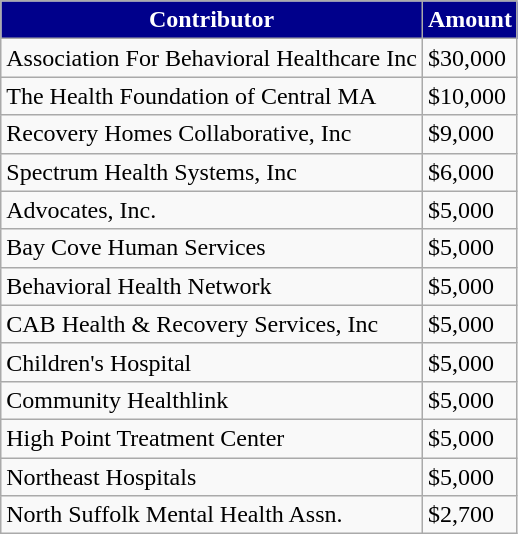<table class="wikitable">
<tr>
<th valign="bottom" style="background-color:#00008B; color: white;">Contributor</th>
<th valign="bottom" style="background-color:#00008B; color: white;">Amount</th>
</tr>
<tr>
<td>Association For Behavioral Healthcare Inc</td>
<td>$30,000</td>
</tr>
<tr>
<td>The Health Foundation of Central MA</td>
<td>$10,000</td>
</tr>
<tr>
<td>Recovery Homes Collaborative, Inc</td>
<td>$9,000</td>
</tr>
<tr>
<td>Spectrum Health Systems, Inc</td>
<td>$6,000</td>
</tr>
<tr>
<td>Advocates, Inc.</td>
<td>$5,000</td>
</tr>
<tr>
<td>Bay Cove Human Services</td>
<td>$5,000</td>
</tr>
<tr>
<td>Behavioral Health Network</td>
<td>$5,000</td>
</tr>
<tr>
<td>CAB Health & Recovery Services, Inc</td>
<td>$5,000</td>
</tr>
<tr>
<td>Children's Hospital</td>
<td>$5,000</td>
</tr>
<tr>
<td>Community Healthlink</td>
<td>$5,000</td>
</tr>
<tr>
<td>High Point Treatment Center</td>
<td>$5,000</td>
</tr>
<tr>
<td>Northeast Hospitals</td>
<td>$5,000</td>
</tr>
<tr>
<td>North Suffolk Mental Health Assn.</td>
<td>$2,700</td>
</tr>
</table>
